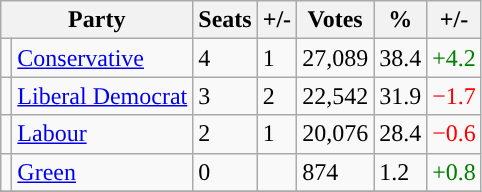<table class="wikitable">
<tr>
<th colspan="2">Party</th>
<th>Seats</th>
<th>+/-</th>
<th>Votes</th>
<th>%</th>
<th>+/-</th>
</tr>
<tr>
<td style="background-color: "></td>
<td><a href='#'>Conservative</a></td>
<td>4</td>
<td> 1</td>
<td>27,089</td>
<td>38.4</td>
<td style="color:green">+4.2</td>
</tr>
<tr>
<td style="background-color: "></td>
<td><a href='#'>Liberal Democrat</a></td>
<td>3</td>
<td> 2</td>
<td>22,542</td>
<td>31.9</td>
<td style="color:red">−1.7</td>
</tr>
<tr>
<td style="background-color: "></td>
<td><a href='#'>Labour</a></td>
<td>2</td>
<td> 1</td>
<td>20,076</td>
<td>28.4</td>
<td style="color:red">−0.6</td>
</tr>
<tr>
<td style="background-color: "></td>
<td><a href='#'>Green</a></td>
<td>0</td>
<td></td>
<td>874</td>
<td>1.2</td>
<td style="color:green">+0.8</td>
</tr>
<tr>
</tr>
</table>
